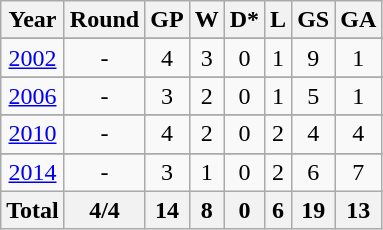<table class="wikitable" style="text-align: center;">
<tr>
<th>Year</th>
<th>Round</th>
<th>GP</th>
<th>W</th>
<th>D*</th>
<th>L</th>
<th>GS</th>
<th>GA</th>
</tr>
<tr>
</tr>
<tr>
<td> <a href='#'>2002</a></td>
<td>-</td>
<td>4</td>
<td>3</td>
<td>0</td>
<td>1</td>
<td>9</td>
<td>1</td>
</tr>
<tr>
</tr>
<tr>
<td> <a href='#'>2006</a></td>
<td>-</td>
<td>3</td>
<td>2</td>
<td>0</td>
<td>1</td>
<td>5</td>
<td>1</td>
</tr>
<tr>
</tr>
<tr>
<td> <a href='#'>2010</a></td>
<td>-</td>
<td>4</td>
<td>2</td>
<td>0</td>
<td>2</td>
<td>4</td>
<td>4</td>
</tr>
<tr>
</tr>
<tr>
<td> <a href='#'>2014</a></td>
<td>-</td>
<td>3</td>
<td>1</td>
<td>0</td>
<td>2</td>
<td>6</td>
<td>7</td>
</tr>
<tr>
<th>Total</th>
<th>4/4</th>
<th>14</th>
<th>8</th>
<th>0</th>
<th>6</th>
<th>19</th>
<th>13</th>
</tr>
</table>
